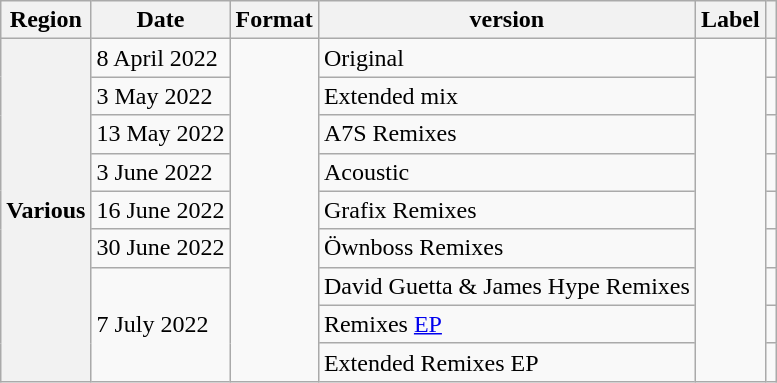<table class="wikitable plainrowheaders">
<tr>
<th scope="col">Region</th>
<th scope="col">Date</th>
<th scope="col">Format</th>
<th scope="col">version</th>
<th scope="col">Label</th>
<th scope="col"></th>
</tr>
<tr>
<th scope="row" rowspan="9">Various</th>
<td>8 April 2022</td>
<td rowspan="9"></td>
<td>Original</td>
<td rowspan="9"></td>
<td></td>
</tr>
<tr>
<td>3 May 2022</td>
<td>Extended mix</td>
<td align=center></td>
</tr>
<tr>
<td>13 May 2022</td>
<td>A7S Remixes</td>
<td align=center></td>
</tr>
<tr>
<td>3 June 2022</td>
<td>Acoustic</td>
<td align=center></td>
</tr>
<tr>
<td>16 June 2022</td>
<td>Grafix Remixes</td>
<td align=center></td>
</tr>
<tr>
<td>30 June 2022</td>
<td>Öwnboss Remixes</td>
<td align=center></td>
</tr>
<tr>
<td rowspan="3">7 July 2022</td>
<td>David Guetta & James Hype Remixes</td>
<td align=center></td>
</tr>
<tr>
<td>Remixes <a href='#'>EP</a></td>
<td align=center></td>
</tr>
<tr>
<td>Extended Remixes EP</td>
<td align=center></td>
</tr>
</table>
